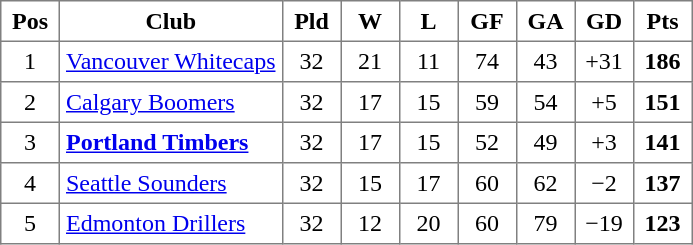<table class="toccolours" border="1" cellpadding="4" cellspacing="0" style="text-align:center; border-collapse: collapse; margin:0;">
<tr>
<th width=30>Pos</th>
<th>Club</th>
<th width=30>Pld</th>
<th width=30>W</th>
<th width=30>L</th>
<th width=30>GF</th>
<th width=30>GA</th>
<th width=30>GD</th>
<th width=30>Pts</th>
</tr>
<tr>
<td>1</td>
<td align=left><a href='#'>Vancouver Whitecaps</a></td>
<td>32</td>
<td>21</td>
<td>11</td>
<td>74</td>
<td>43</td>
<td>+31</td>
<td><strong>186</strong></td>
</tr>
<tr>
<td>2</td>
<td align=left><a href='#'>Calgary Boomers</a></td>
<td>32</td>
<td>17</td>
<td>15</td>
<td>59</td>
<td>54</td>
<td>+5</td>
<td><strong>151</strong></td>
</tr>
<tr>
<td>3</td>
<td align=left><strong><a href='#'>Portland Timbers</a></strong></td>
<td>32</td>
<td>17</td>
<td>15</td>
<td>52</td>
<td>49</td>
<td>+3</td>
<td><strong>141</strong></td>
</tr>
<tr>
<td>4</td>
<td align=left><a href='#'>Seattle Sounders</a></td>
<td>32</td>
<td>15</td>
<td>17</td>
<td>60</td>
<td>62</td>
<td>−2</td>
<td><strong>137</strong></td>
</tr>
<tr>
<td>5</td>
<td align=left><a href='#'>Edmonton Drillers</a></td>
<td>32</td>
<td>12</td>
<td>20</td>
<td>60</td>
<td>79</td>
<td>−19</td>
<td><strong>123</strong></td>
</tr>
</table>
